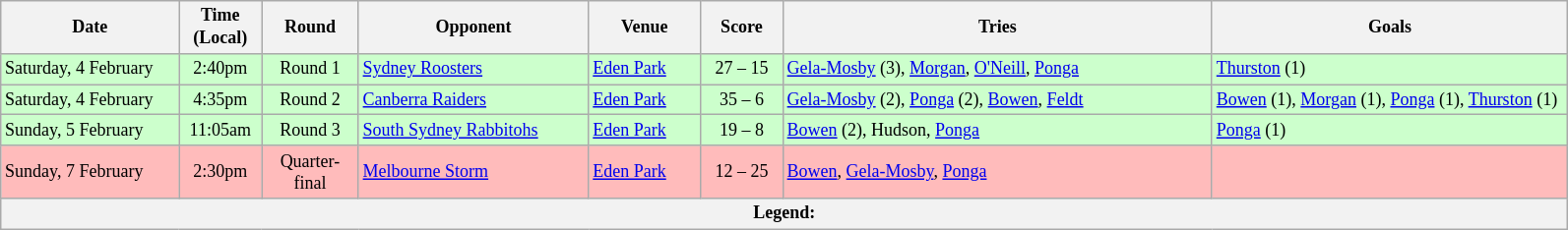<table class="wikitable" style="font-size:75%;">
<tr>
<th style="width:115px;">Date</th>
<th style="width:50px;">Time (Local)</th>
<th style="width:60px;">Round</th>
<th style="width:150px;">Opponent</th>
<th style="width:70px;">Venue</th>
<th style="width:50px;">Score</th>
<th style="width:285px;">Tries</th>
<th style="width:235px;">Goals</th>
</tr>
<tr style="background:#cfc;">
<td>Saturday, 4 February</td>
<td style="text-align:center;">2:40pm</td>
<td style="text-align:center;">Round 1</td>
<td> <a href='#'>Sydney Roosters</a></td>
<td><a href='#'>Eden Park</a></td>
<td style="text-align:center;">27 – 15</td>
<td><a href='#'>Gela-Mosby</a> (3), <a href='#'>Morgan</a>, <a href='#'>O'Neill</a>, <a href='#'>Ponga</a></td>
<td><a href='#'>Thurston</a> (1)</td>
</tr>
<tr style="background:#cfc;">
<td>Saturday, 4 February</td>
<td style="text-align:center;">4:35pm</td>
<td style="text-align:center;">Round 2</td>
<td> <a href='#'>Canberra Raiders</a></td>
<td><a href='#'>Eden Park</a></td>
<td style="text-align:center;">35 – 6</td>
<td><a href='#'>Gela-Mosby</a> (2), <a href='#'>Ponga</a> (2), <a href='#'>Bowen</a>, <a href='#'>Feldt</a></td>
<td><a href='#'>Bowen</a> (1), <a href='#'>Morgan</a> (1), <a href='#'>Ponga</a> (1), <a href='#'>Thurston</a> (1)</td>
</tr>
<tr style="background:#cfc;">
<td>Sunday, 5 February</td>
<td style="text-align:center;">11:05am</td>
<td style="text-align:center;">Round 3</td>
<td> <a href='#'>South Sydney Rabbitohs</a></td>
<td><a href='#'>Eden Park</a></td>
<td style="text-align:center;">19 – 8</td>
<td><a href='#'>Bowen</a> (2), Hudson, <a href='#'>Ponga</a></td>
<td><a href='#'>Ponga</a> (1)</td>
</tr>
<tr style="background:#fbb;">
<td>Sunday, 7 February</td>
<td style="text-align:center;">2:30pm</td>
<td style="text-align:center;">Quarter-final</td>
<td> <a href='#'>Melbourne Storm</a></td>
<td><a href='#'>Eden Park</a></td>
<td style="text-align:center;">12 – 25</td>
<td><a href='#'>Bowen</a>, <a href='#'>Gela-Mosby</a>, <a href='#'>Ponga</a></td>
<td></td>
</tr>
<tr>
<th colspan="12"><strong>Legend</strong>:  </th>
</tr>
</table>
